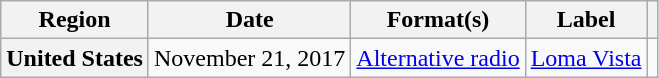<table class="wikitable plainrowheaders">
<tr>
<th>Region</th>
<th>Date</th>
<th>Format(s)</th>
<th>Label</th>
<th></th>
</tr>
<tr>
<th scope="row">United States</th>
<td>November 21, 2017</td>
<td><a href='#'>Alternative radio</a></td>
<td><a href='#'>Loma Vista</a></td>
<td></td>
</tr>
</table>
